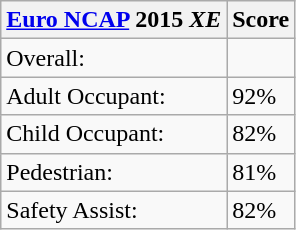<table class="wikitable">
<tr>
<th><a href='#'>Euro NCAP</a> 2015 <em>XE</em></th>
<th>Score</th>
</tr>
<tr>
<td>Overall:</td>
<td></td>
</tr>
<tr>
<td>Adult Occupant:</td>
<td>92%</td>
</tr>
<tr>
<td>Child Occupant:</td>
<td>82%</td>
</tr>
<tr>
<td>Pedestrian:</td>
<td>81%</td>
</tr>
<tr>
<td>Safety Assist:</td>
<td>82%</td>
</tr>
</table>
